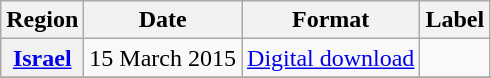<table class="wikitable plainrowheaders">
<tr>
<th scope="col">Region</th>
<th scope="col">Date</th>
<th scope="col">Format</th>
<th scope="col">Label</th>
</tr>
<tr>
<th scope="row"><a href='#'>Israel</a></th>
<td>15 March 2015</td>
<td><a href='#'>Digital download</a></td>
<td></td>
</tr>
<tr>
</tr>
</table>
